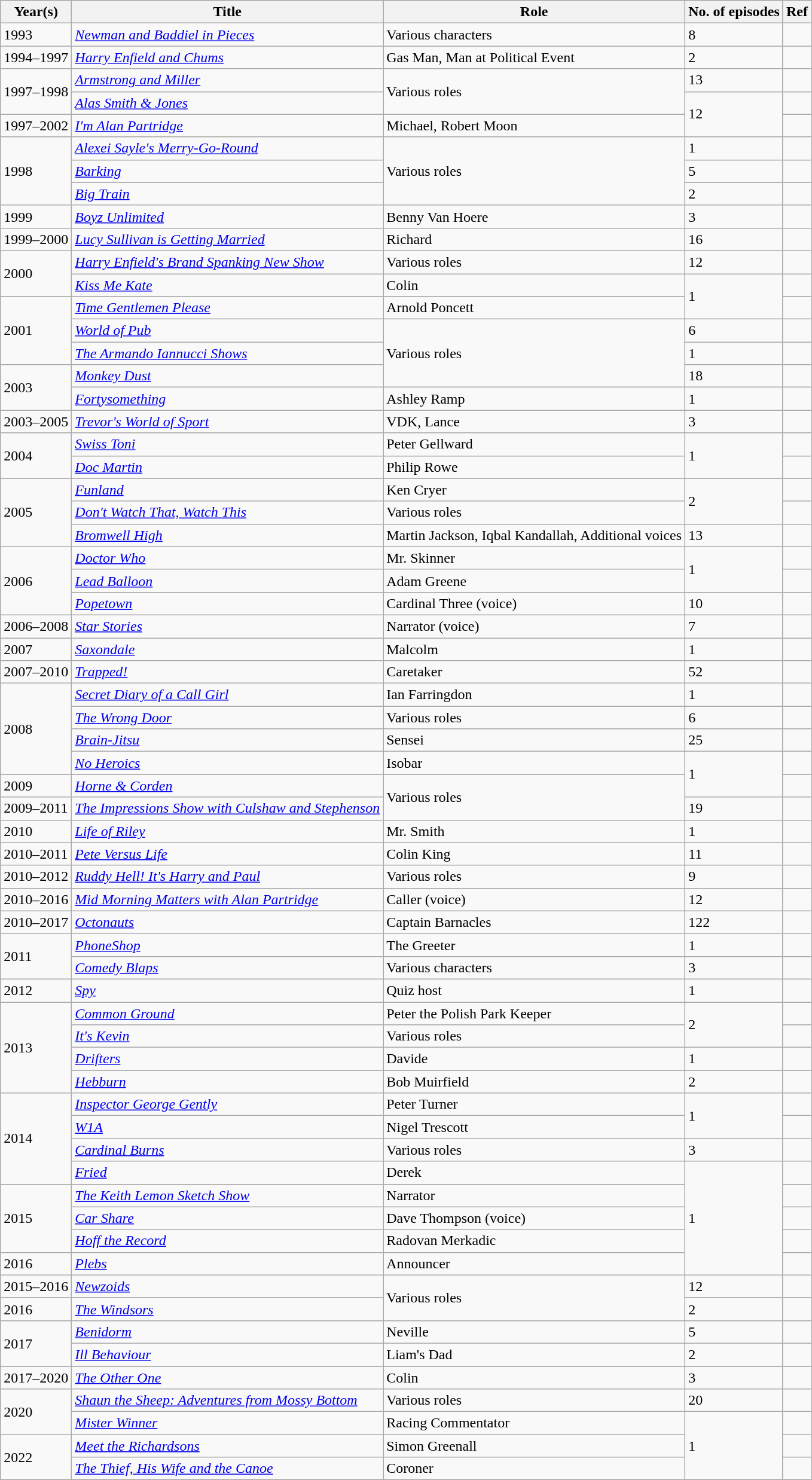<table class="wikitable sortable">
<tr>
<th>Year(s)</th>
<th>Title</th>
<th>Role</th>
<th>No. of episodes</th>
<th>Ref</th>
</tr>
<tr>
<td>1993</td>
<td><em><a href='#'>Newman and Baddiel in Pieces</a></em></td>
<td>Various characters</td>
<td>8</td>
<td></td>
</tr>
<tr>
<td>1994–1997</td>
<td><em><a href='#'>Harry Enfield and Chums</a></em></td>
<td>Gas Man, Man at Political Event</td>
<td>2</td>
<td></td>
</tr>
<tr>
<td rowspan="2">1997–1998</td>
<td><em><a href='#'>Armstrong and Miller</a></em></td>
<td rowspan="2">Various roles</td>
<td>13</td>
<td></td>
</tr>
<tr>
<td><em><a href='#'>Alas Smith & Jones</a></em></td>
<td rowspan="2">12</td>
<td></td>
</tr>
<tr>
<td>1997–2002</td>
<td><em><a href='#'>I'm Alan Partridge</a></em></td>
<td>Michael, Robert Moon</td>
<td></td>
</tr>
<tr>
<td rowspan="3">1998</td>
<td><em><a href='#'>Alexei Sayle's Merry-Go-Round</a></em></td>
<td rowspan="3">Various roles</td>
<td>1</td>
<td></td>
</tr>
<tr>
<td><em><a href='#'>Barking</a></em></td>
<td>5</td>
<td></td>
</tr>
<tr>
<td><em><a href='#'>Big Train</a></em></td>
<td>2</td>
<td></td>
</tr>
<tr>
<td>1999</td>
<td><em><a href='#'>Boyz Unlimited</a></em></td>
<td>Benny Van Hoere</td>
<td>3</td>
<td></td>
</tr>
<tr>
<td>1999–2000</td>
<td><em><a href='#'>Lucy Sullivan is Getting Married</a></em></td>
<td>Richard</td>
<td>16</td>
<td></td>
</tr>
<tr>
<td rowspan="2">2000</td>
<td><em><a href='#'>Harry Enfield's Brand Spanking New Show</a></em></td>
<td>Various roles</td>
<td>12</td>
<td></td>
</tr>
<tr>
<td><em><a href='#'>Kiss Me Kate</a></em></td>
<td>Colin</td>
<td rowspan="2">1</td>
<td></td>
</tr>
<tr>
<td rowspan="3">2001</td>
<td><em><a href='#'>Time Gentlemen Please</a></em></td>
<td>Arnold Poncett</td>
<td></td>
</tr>
<tr>
<td><em><a href='#'>World of Pub</a></em></td>
<td rowspan="3">Various roles</td>
<td>6</td>
<td></td>
</tr>
<tr>
<td><em><a href='#'>The Armando Iannucci Shows</a></em></td>
<td>1</td>
<td></td>
</tr>
<tr>
<td rowspan="2">2003</td>
<td><em><a href='#'>Monkey Dust</a></em></td>
<td>18</td>
<td></td>
</tr>
<tr>
<td><em><a href='#'>Fortysomething</a></em></td>
<td>Ashley Ramp</td>
<td>1</td>
<td></td>
</tr>
<tr>
<td>2003–2005</td>
<td><em><a href='#'>Trevor's World of Sport</a></em></td>
<td>VDK, Lance</td>
<td>3</td>
<td></td>
</tr>
<tr>
<td rowspan="2">2004</td>
<td><em><a href='#'>Swiss Toni</a></em></td>
<td>Peter Gellward</td>
<td rowspan="2">1</td>
<td></td>
</tr>
<tr>
<td><em><a href='#'>Doc Martin</a></em></td>
<td>Philip Rowe</td>
<td></td>
</tr>
<tr>
<td rowspan="3">2005</td>
<td><em><a href='#'>Funland</a></em></td>
<td>Ken Cryer</td>
<td rowspan="2">2</td>
<td></td>
</tr>
<tr>
<td><em><a href='#'>Don't Watch That, Watch This</a></em></td>
<td>Various roles</td>
<td></td>
</tr>
<tr>
<td><em><a href='#'>Bromwell High</a></em></td>
<td>Martin Jackson, Iqbal Kandallah, Additional voices</td>
<td>13</td>
<td></td>
</tr>
<tr>
<td rowspan="3">2006</td>
<td><em><a href='#'>Doctor Who</a></em></td>
<td>Mr. Skinner</td>
<td rowspan="2">1</td>
<td></td>
</tr>
<tr>
<td><em><a href='#'>Lead Balloon</a></em></td>
<td>Adam Greene</td>
<td></td>
</tr>
<tr>
<td><em><a href='#'>Popetown</a></em></td>
<td>Cardinal Three (voice)</td>
<td>10</td>
<td></td>
</tr>
<tr>
<td>2006–2008</td>
<td><em><a href='#'>Star Stories</a></em></td>
<td>Narrator (voice)</td>
<td>7</td>
<td></td>
</tr>
<tr>
<td>2007</td>
<td><em><a href='#'>Saxondale</a></em></td>
<td>Malcolm</td>
<td>1</td>
<td></td>
</tr>
<tr>
<td>2007–2010</td>
<td><em><a href='#'>Trapped!</a></em></td>
<td>Caretaker</td>
<td>52</td>
<td></td>
</tr>
<tr>
<td rowspan="4">2008</td>
<td><em><a href='#'>Secret Diary of a Call Girl</a></em></td>
<td>Ian Farringdon</td>
<td>1</td>
<td></td>
</tr>
<tr>
<td><em><a href='#'>The Wrong Door</a></em></td>
<td>Various roles</td>
<td>6</td>
<td></td>
</tr>
<tr>
<td><em><a href='#'>Brain-Jitsu</a></em></td>
<td>Sensei</td>
<td>25</td>
<td></td>
</tr>
<tr>
<td><em><a href='#'>No Heroics</a></em></td>
<td>Isobar</td>
<td rowspan="2">1</td>
<td></td>
</tr>
<tr>
<td>2009</td>
<td><em><a href='#'>Horne & Corden</a></em></td>
<td rowspan="2">Various roles</td>
<td></td>
</tr>
<tr>
<td>2009–2011</td>
<td><em><a href='#'>The Impressions Show with Culshaw and Stephenson</a></em></td>
<td>19</td>
<td></td>
</tr>
<tr>
<td>2010</td>
<td><em><a href='#'>Life of Riley</a></em></td>
<td>Mr. Smith</td>
<td>1</td>
<td></td>
</tr>
<tr>
<td>2010–2011</td>
<td><em><a href='#'>Pete Versus Life</a></em></td>
<td>Colin King</td>
<td>11</td>
<td></td>
</tr>
<tr>
<td>2010–2012</td>
<td><em><a href='#'>Ruddy Hell! It's Harry and Paul</a></em></td>
<td>Various roles</td>
<td>9</td>
<td></td>
</tr>
<tr>
<td>2010–2016</td>
<td><em><a href='#'>Mid Morning Matters with Alan Partridge</a></em></td>
<td>Caller (voice)</td>
<td>12</td>
<td></td>
</tr>
<tr>
<td>2010–2017</td>
<td><em><a href='#'>Octonauts</a></em></td>
<td>Captain Barnacles</td>
<td>122</td>
<td></td>
</tr>
<tr>
<td rowspan="2">2011</td>
<td><em><a href='#'>PhoneShop</a></em></td>
<td>The Greeter</td>
<td>1</td>
<td></td>
</tr>
<tr>
<td><em><a href='#'>Comedy Blaps</a></em></td>
<td>Various characters</td>
<td>3</td>
<td></td>
</tr>
<tr>
<td>2012</td>
<td><em><a href='#'>Spy</a></em></td>
<td>Quiz host</td>
<td>1</td>
<td></td>
</tr>
<tr>
<td rowspan="4">2013</td>
<td><em><a href='#'>Common Ground</a></em></td>
<td>Peter the Polish Park Keeper</td>
<td rowspan="2">2</td>
<td></td>
</tr>
<tr>
<td><em><a href='#'>It's Kevin</a></em></td>
<td>Various roles</td>
<td></td>
</tr>
<tr>
<td><em><a href='#'>Drifters</a></em></td>
<td>Davide</td>
<td>1</td>
<td></td>
</tr>
<tr>
<td><em><a href='#'>Hebburn</a></em></td>
<td>Bob Muirfield</td>
<td>2</td>
<td></td>
</tr>
<tr>
<td rowspan="4">2014</td>
<td><em><a href='#'>Inspector George Gently</a></em></td>
<td>Peter Turner</td>
<td rowspan="2">1</td>
<td></td>
</tr>
<tr>
<td><em><a href='#'>W1A</a></em></td>
<td>Nigel Trescott</td>
<td></td>
</tr>
<tr>
<td><em><a href='#'>Cardinal Burns</a></em></td>
<td>Various roles</td>
<td>3</td>
<td></td>
</tr>
<tr>
<td><em><a href='#'>Fried</a></em></td>
<td>Derek</td>
<td rowspan="5">1</td>
<td></td>
</tr>
<tr>
<td rowspan="3">2015</td>
<td><em><a href='#'>The Keith Lemon Sketch Show</a></em></td>
<td>Narrator</td>
<td></td>
</tr>
<tr>
<td><em><a href='#'>Car Share</a></em></td>
<td>Dave Thompson (voice)</td>
<td></td>
</tr>
<tr>
<td><em><a href='#'>Hoff the Record</a></em></td>
<td>Radovan Merkadic</td>
<td></td>
</tr>
<tr>
<td>2016</td>
<td><em><a href='#'>Plebs</a></em></td>
<td>Announcer</td>
<td></td>
</tr>
<tr>
<td>2015–2016</td>
<td><em><a href='#'>Newzoids</a></em></td>
<td rowspan="2">Various roles</td>
<td>12</td>
<td></td>
</tr>
<tr>
<td>2016</td>
<td><em><a href='#'>The Windsors</a></em></td>
<td>2</td>
<td></td>
</tr>
<tr>
<td rowspan="2">2017</td>
<td><em><a href='#'>Benidorm</a></em></td>
<td>Neville</td>
<td>5</td>
<td></td>
</tr>
<tr>
<td><em><a href='#'>Ill Behaviour</a></em></td>
<td>Liam's Dad</td>
<td>2</td>
<td></td>
</tr>
<tr>
<td>2017–2020</td>
<td><em><a href='#'>The Other One</a></em></td>
<td>Colin</td>
<td>3</td>
<td></td>
</tr>
<tr>
<td rowspan="2">2020</td>
<td><em><a href='#'>Shaun the Sheep: Adventures from Mossy Bottom</a></em></td>
<td>Various roles</td>
<td>20</td>
<td></td>
</tr>
<tr>
<td><em><a href='#'>Mister Winner</a></em></td>
<td>Racing Commentator</td>
<td rowspan="3">1</td>
<td></td>
</tr>
<tr>
<td rowspan="2">2022</td>
<td><em><a href='#'>Meet the Richardsons</a></em></td>
<td>Simon Greenall</td>
<td></td>
</tr>
<tr>
<td><em><a href='#'>The Thief, His Wife and the Canoe</a></em></td>
<td>Coroner</td>
<td></td>
</tr>
</table>
